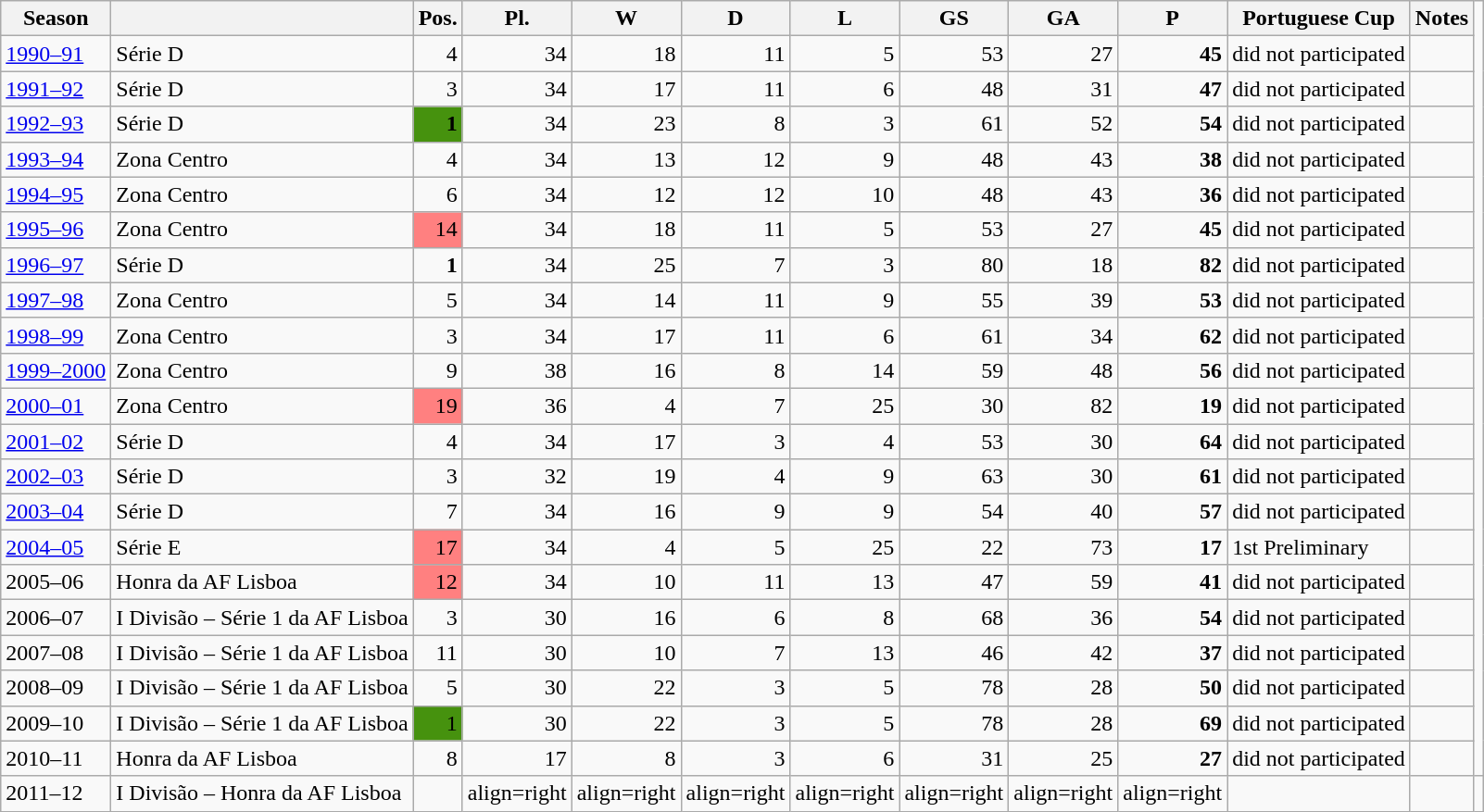<table class="wikitable">
<tr>
<th>Season</th>
<th></th>
<th>Pos.</th>
<th>Pl.</th>
<th>W</th>
<th>D</th>
<th>L</th>
<th>GS</th>
<th>GA</th>
<th>P</th>
<th>Portuguese Cup</th>
<th>Notes</th>
</tr>
<tr>
<td><a href='#'>1990–91</a></td>
<td>Série D</td>
<td align=right>4</td>
<td align=right>34</td>
<td align=right>18</td>
<td align=right>11</td>
<td align=right>5</td>
<td align=right>53</td>
<td align=right>27</td>
<td align=right><strong>45</strong></td>
<td>did not participated</td>
<td></td>
</tr>
<tr>
<td><a href='#'>1991–92</a></td>
<td>Série D</td>
<td align=right>3</td>
<td align=right>34</td>
<td align=right>17</td>
<td align=right>11</td>
<td align=right>6</td>
<td align=right>48</td>
<td align=right>31</td>
<td align=right><strong>47</strong></td>
<td>did not participated</td>
<td></td>
</tr>
<tr>
<td><a href='#'>1992–93</a></td>
<td>Série D</td>
<td align=right bgcolor="#46920E"><strong>1</strong></td>
<td align=right>34</td>
<td align=right>23</td>
<td align=right>8</td>
<td align=right>3</td>
<td align=right>61</td>
<td align=right>52</td>
<td align=right><strong>54</strong></td>
<td>did not participated</td>
<td Promoted></td>
</tr>
<tr>
<td><a href='#'>1993–94</a></td>
<td>Zona Centro</td>
<td align=right>4</td>
<td align=right>34</td>
<td align=right>13</td>
<td align=right>12</td>
<td align=right>9</td>
<td align=right>48</td>
<td align=right>43</td>
<td align=right><strong>38</strong></td>
<td>did not participated</td>
<td></td>
</tr>
<tr>
<td><a href='#'>1994–95</a></td>
<td>Zona Centro</td>
<td align=right>6</td>
<td align=right>34</td>
<td align=right>12</td>
<td align=right>12</td>
<td align=right>10</td>
<td align=right>48</td>
<td align=right>43</td>
<td align=right><strong>36</strong></td>
<td>did not participated</td>
<td></td>
</tr>
<tr>
<td><a href='#'>1995–96</a></td>
<td>Zona Centro</td>
<td align=right bgcolor="#FF8080">14</td>
<td align=right>34</td>
<td align=right>18</td>
<td align=right>11</td>
<td align=right>5</td>
<td align=right>53</td>
<td align=right>27</td>
<td align=right><strong>45</strong></td>
<td>did not participated</td>
<td Relegated></td>
</tr>
<tr>
<td><a href='#'>1996–97</a></td>
<td>Série D</td>
<td align=right><strong>1</strong></td>
<td align=right>34</td>
<td align=right>25</td>
<td align=right>7</td>
<td align=right>3</td>
<td align=right>80</td>
<td align=right>18</td>
<td align=right><strong>82</strong></td>
<td>did not participated</td>
<td Promoted></td>
</tr>
<tr>
<td><a href='#'>1997–98</a></td>
<td>Zona Centro</td>
<td align=right>5</td>
<td align=right>34</td>
<td align=right>14</td>
<td align=right>11</td>
<td align=right>9</td>
<td align=right>55</td>
<td align=right>39</td>
<td align=right><strong>53</strong></td>
<td>did not participated</td>
<td></td>
</tr>
<tr>
<td><a href='#'>1998–99</a></td>
<td>Zona Centro</td>
<td align=right>3</td>
<td align=right>34</td>
<td align=right>17</td>
<td align=right>11</td>
<td align=right>6</td>
<td align=right>61</td>
<td align=right>34</td>
<td align=right><strong>62</strong></td>
<td>did not participated</td>
<td></td>
</tr>
<tr>
<td><a href='#'>1999–2000</a></td>
<td>Zona Centro</td>
<td align=right>9</td>
<td align=right>38</td>
<td align=right>16</td>
<td align=right>8</td>
<td align=right>14</td>
<td align=right>59</td>
<td align=right>48</td>
<td align=right><strong>56</strong></td>
<td>did not participated</td>
<td></td>
</tr>
<tr>
<td><a href='#'>2000–01</a></td>
<td>Zona Centro</td>
<td align=right bgcolor="#FF8080">19</td>
<td align=right>36</td>
<td align=right>4</td>
<td align=right>7</td>
<td align=right>25</td>
<td align=right>30</td>
<td align=right>82</td>
<td align=right><strong>19</strong></td>
<td>did not participated</td>
<td Relegated></td>
</tr>
<tr>
<td><a href='#'>2001–02</a></td>
<td>Série D</td>
<td align=right>4</td>
<td align=right>34</td>
<td align=right>17</td>
<td align=right>3</td>
<td align=right>4</td>
<td align=right>53</td>
<td align=right>30</td>
<td align=right><strong>64</strong></td>
<td>did not participated</td>
<td></td>
</tr>
<tr>
<td><a href='#'>2002–03</a></td>
<td>Série D</td>
<td align=right>3</td>
<td align=right>32</td>
<td align=right>19</td>
<td align=right>4</td>
<td align=right>9</td>
<td align=right>63</td>
<td align=right>30</td>
<td align=right><strong>61</strong></td>
<td>did not participated</td>
<td></td>
</tr>
<tr>
<td><a href='#'>2003–04</a></td>
<td>Série D</td>
<td align=right>7</td>
<td align=right>34</td>
<td align=right>16</td>
<td align=right>9</td>
<td align=right>9</td>
<td align=right>54</td>
<td align=right>40</td>
<td align=right><strong>57</strong></td>
<td>did not participated</td>
<td></td>
</tr>
<tr>
<td><a href='#'>2004–05</a></td>
<td>Série E</td>
<td align=right bgcolor="#FF8080">17</td>
<td align=right>34</td>
<td align=right>4</td>
<td align=right>5</td>
<td align=right>25</td>
<td align=right>22</td>
<td align=right>73</td>
<td align=right><strong>17</strong></td>
<td>1st Preliminary</td>
<td Relegated></td>
</tr>
<tr>
<td>2005–06</td>
<td>Honra da AF Lisboa</td>
<td align=right bgcolor="#FF8080">12</td>
<td align=right>34</td>
<td align=right>10</td>
<td align=right>11</td>
<td align=right>13</td>
<td align=right>47</td>
<td align=right>59</td>
<td align=right><strong>41</strong></td>
<td>did not participated</td>
<td Relegated></td>
</tr>
<tr>
<td>2006–07</td>
<td>I Divisão – Série 1 da AF Lisboa</td>
<td align=right>3</td>
<td align=right>30</td>
<td align=right>16</td>
<td align=right>6</td>
<td align=right>8</td>
<td align=right>68</td>
<td align=right>36</td>
<td align=right><strong>54</strong></td>
<td>did not participated</td>
<td></td>
</tr>
<tr>
<td>2007–08</td>
<td>I Divisão – Série 1 da AF Lisboa</td>
<td align=right>11</td>
<td align=right>30</td>
<td align=right>10</td>
<td align=right>7</td>
<td align=right>13</td>
<td align=right>46</td>
<td align=right>42</td>
<td align=right><strong>37</strong></td>
<td>did not participated</td>
<td></td>
</tr>
<tr>
<td>2008–09</td>
<td>I Divisão – Série 1 da AF Lisboa</td>
<td align=right>5</td>
<td align=right>30</td>
<td align=right>22</td>
<td align=right>3</td>
<td align=right>5</td>
<td align=right>78</td>
<td align=right>28</td>
<td align=right><strong>50</strong></td>
<td>did not participated</td>
<td></td>
</tr>
<tr>
<td>2009–10</td>
<td>I Divisão – Série 1 da AF Lisboa</td>
<td align=right bgcolor="46920E">1</td>
<td align=right>30</td>
<td align=right>22</td>
<td align=right>3</td>
<td align=right>5</td>
<td align=right>78</td>
<td align=right>28</td>
<td align=right><strong>69</strong></td>
<td>did not participated</td>
<td></td>
</tr>
<tr>
<td>2010–11</td>
<td>Honra da AF Lisboa</td>
<td align=right>8</td>
<td align=right>17</td>
<td align=right>8</td>
<td align=right>3</td>
<td align=right>6</td>
<td align=right>31</td>
<td align=right>25</td>
<td align=right><strong>27</strong></td>
<td>did not participated</td>
<td></td>
</tr>
<tr>
<td>2011–12</td>
<td>I Divisão – Honra da AF Lisboa</td>
<td align=right></td>
<td>align=right</td>
<td>align=right</td>
<td>align=right</td>
<td>align=right</td>
<td>align=right</td>
<td>align=right</td>
<td>align=right</td>
<td></td>
<td></td>
<td></td>
</tr>
</table>
